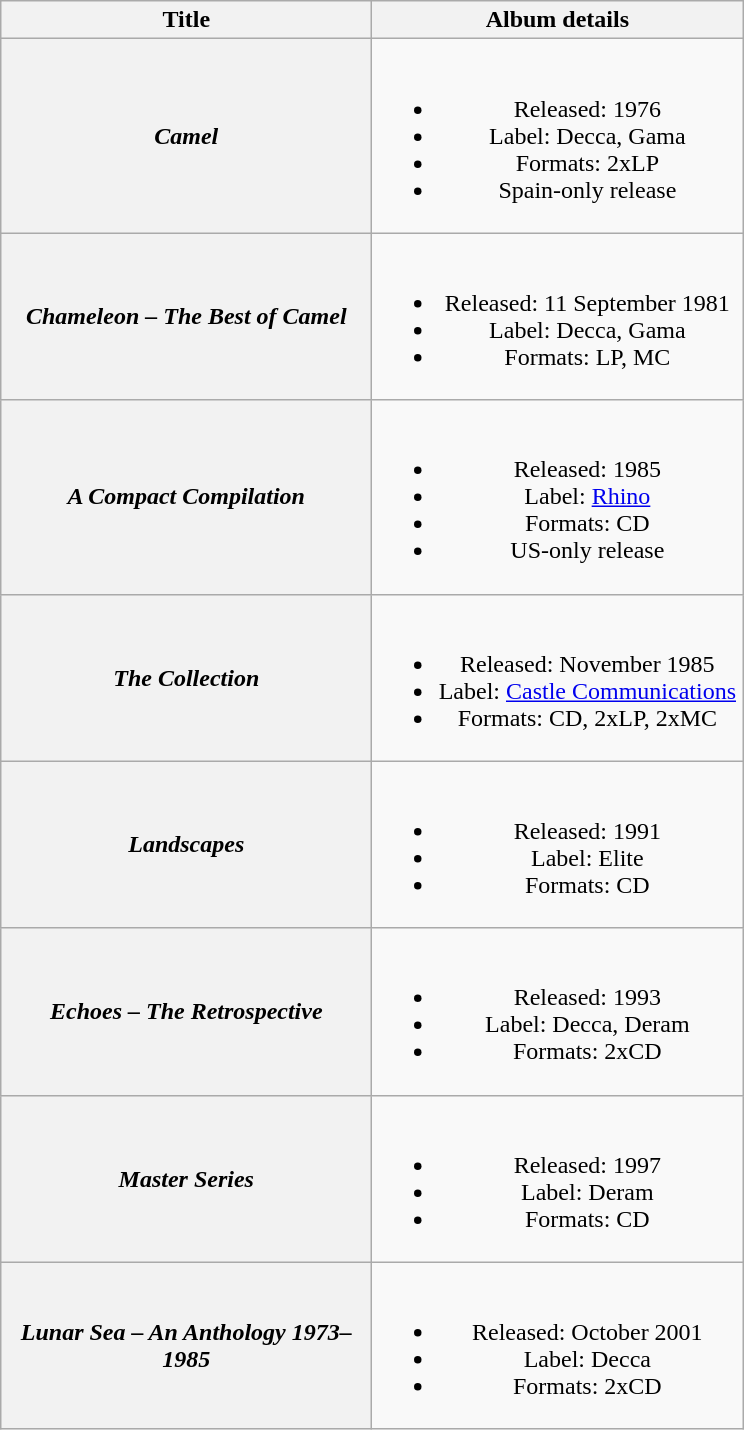<table class="wikitable plainrowheaders" style="text-align:center;">
<tr>
<th scope="col" style="width:15em;">Title</th>
<th scope="col" style="width:15em;">Album details</th>
</tr>
<tr>
<th scope="row"><em>Camel</em></th>
<td><br><ul><li>Released: 1976</li><li>Label: Decca, Gama</li><li>Formats: 2xLP</li><li>Spain-only release</li></ul></td>
</tr>
<tr>
<th scope="row"><em>Chameleon – The Best of Camel</em></th>
<td><br><ul><li>Released: 11 September 1981</li><li>Label: Decca, Gama</li><li>Formats: LP, MC</li></ul></td>
</tr>
<tr>
<th scope="row"><em>A Compact Compilation</em></th>
<td><br><ul><li>Released: 1985</li><li>Label: <a href='#'>Rhino</a></li><li>Formats: CD</li><li>US-only release</li></ul></td>
</tr>
<tr>
<th scope="row"><em>The Collection</em></th>
<td><br><ul><li>Released: November 1985</li><li>Label: <a href='#'>Castle Communications</a></li><li>Formats: CD, 2xLP, 2xMC</li></ul></td>
</tr>
<tr>
<th scope="row"><em>Landscapes</em></th>
<td><br><ul><li>Released: 1991</li><li>Label: Elite</li><li>Formats: CD</li></ul></td>
</tr>
<tr>
<th scope="row"><em>Echoes – The Retrospective</em></th>
<td><br><ul><li>Released: 1993</li><li>Label: Decca, Deram</li><li>Formats: 2xCD</li></ul></td>
</tr>
<tr>
<th scope="row"><em>Master Series</em></th>
<td><br><ul><li>Released: 1997</li><li>Label: Deram</li><li>Formats: CD</li></ul></td>
</tr>
<tr>
<th scope="row"><em>Lunar Sea – An Anthology 1973–1985</em></th>
<td><br><ul><li>Released: October 2001</li><li>Label: Decca</li><li>Formats: 2xCD</li></ul></td>
</tr>
</table>
